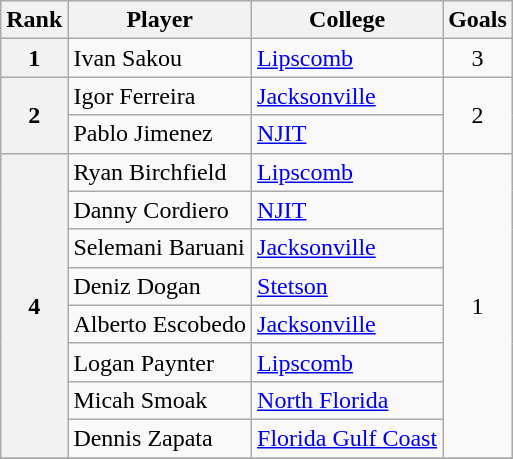<table class="wikitable" style="text-align:center">
<tr>
<th>Rank</th>
<th>Player</th>
<th>College</th>
<th>Goals</th>
</tr>
<tr>
<th>1</th>
<td align=left> Ivan Sakou</td>
<td align=left><a href='#'>Lipscomb</a></td>
<td>3</td>
</tr>
<tr>
<th rowspan="2">2</th>
<td align=left> Igor Ferreira</td>
<td align=left><a href='#'>Jacksonville</a></td>
<td rowspan="2">2</td>
</tr>
<tr>
<td align=left> Pablo Jimenez</td>
<td align=left><a href='#'>NJIT</a></td>
</tr>
<tr>
<th rowspan="8">4</th>
<td align=left> Ryan Birchfield</td>
<td align=left><a href='#'>Lipscomb</a></td>
<td rowspan="8">1</td>
</tr>
<tr>
<td align=left> Danny Cordiero</td>
<td align=left><a href='#'>NJIT</a></td>
</tr>
<tr>
<td align=left> Selemani Baruani</td>
<td align=left><a href='#'>Jacksonville</a></td>
</tr>
<tr>
<td align=left> Deniz Dogan</td>
<td align=left><a href='#'>Stetson</a></td>
</tr>
<tr>
<td align=left> Alberto Escobedo</td>
<td align=left><a href='#'>Jacksonville</a></td>
</tr>
<tr>
<td align=left> Logan Paynter</td>
<td align=left><a href='#'>Lipscomb</a></td>
</tr>
<tr>
<td align=left> Micah Smoak</td>
<td align=left><a href='#'>North Florida</a></td>
</tr>
<tr>
<td align=left> Dennis Zapata</td>
<td align=left><a href='#'>Florida Gulf Coast</a></td>
</tr>
<tr>
</tr>
</table>
